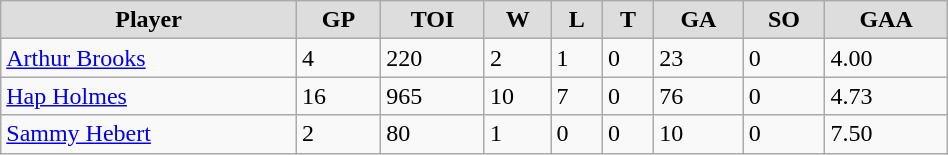<table class="wikitable" width="50%">
<tr align="center"  bgcolor="#dddddd">
<td><strong>Player</strong></td>
<td><strong>GP</strong></td>
<td><strong>TOI</strong></td>
<td><strong>W</strong></td>
<td><strong>L</strong></td>
<td><strong>T</strong></td>
<td><strong>GA</strong></td>
<td><strong>SO</strong></td>
<td><strong>GAA</strong></td>
</tr>
<tr>
<td><a href='#'>Arthur Brooks</a></td>
<td>4</td>
<td>220</td>
<td>2</td>
<td>1</td>
<td>0</td>
<td>23</td>
<td>0</td>
<td>4.00</td>
</tr>
<tr>
<td><a href='#'>Hap Holmes</a></td>
<td>16</td>
<td>965</td>
<td>10</td>
<td>7</td>
<td>0</td>
<td>76</td>
<td>0</td>
<td>4.73</td>
</tr>
<tr>
<td><a href='#'>Sammy Hebert</a></td>
<td>2</td>
<td>80</td>
<td>1</td>
<td>0</td>
<td>0</td>
<td>10</td>
<td>0</td>
<td>7.50</td>
</tr>
</table>
